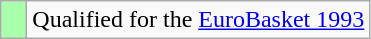<table class="wikitable">
<tr>
<td width=10px bgcolor="#aaffaa"></td>
<td>Qualified for the <a href='#'>EuroBasket 1993</a></td>
</tr>
</table>
